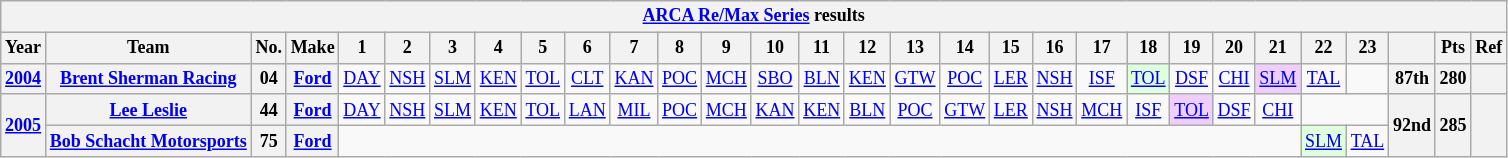<table class="wikitable" style="text-align:center; font-size:75%">
<tr>
<th colspan=45><a href='#'>ARCA Re/Max Series</a> results</th>
</tr>
<tr>
<th>Year</th>
<th>Team</th>
<th>No.</th>
<th>Make</th>
<th>1</th>
<th>2</th>
<th>3</th>
<th>4</th>
<th>5</th>
<th>6</th>
<th>7</th>
<th>8</th>
<th>9</th>
<th>10</th>
<th>11</th>
<th>12</th>
<th>13</th>
<th>14</th>
<th>15</th>
<th>16</th>
<th>17</th>
<th>18</th>
<th>19</th>
<th>20</th>
<th>21</th>
<th>22</th>
<th>23</th>
<th></th>
<th>Pts</th>
<th>Ref</th>
</tr>
<tr>
<th><a href='#'>2004</a></th>
<th><a href='#'>Brent Sherman Racing</a></th>
<th>04</th>
<th><a href='#'>Ford</a></th>
<td><a href='#'>DAY</a></td>
<td><a href='#'>NSH</a></td>
<td><a href='#'>SLM</a></td>
<td><a href='#'>KEN</a></td>
<td><a href='#'>TOL</a></td>
<td><a href='#'>CLT</a></td>
<td><a href='#'>KAN</a></td>
<td><a href='#'>POC</a></td>
<td><a href='#'>MCH</a></td>
<td><a href='#'>SBO</a></td>
<td><a href='#'>BLN</a></td>
<td><a href='#'>KEN</a></td>
<td><a href='#'>GTW</a></td>
<td><a href='#'>POC</a></td>
<td><a href='#'>LER</a></td>
<td><a href='#'>NSH</a></td>
<td><a href='#'>ISF</a></td>
<td style="background:#DFFFDF;"><a href='#'>TOL</a><br></td>
<td><a href='#'>DSF</a></td>
<td><a href='#'>CHI</a></td>
<td style="background:#EFCFFF;"><a href='#'>SLM</a><br></td>
<td><a href='#'>TAL</a></td>
<td></td>
<th>87th</th>
<th>280</th>
<th></th>
</tr>
<tr>
<th rowspan=2><a href='#'>2005</a></th>
<th><a href='#'>Lee Leslie</a></th>
<th>44</th>
<th><a href='#'>Ford</a></th>
<td><a href='#'>DAY</a></td>
<td><a href='#'>NSH</a></td>
<td><a href='#'>SLM</a></td>
<td><a href='#'>KEN</a></td>
<td><a href='#'>TOL</a></td>
<td><a href='#'>LAN</a></td>
<td><a href='#'>MIL</a></td>
<td><a href='#'>POC</a></td>
<td><a href='#'>MCH</a></td>
<td><a href='#'>KAN</a></td>
<td><a href='#'>KEN</a></td>
<td><a href='#'>BLN</a></td>
<td><a href='#'>POC</a></td>
<td><a href='#'>GTW</a></td>
<td><a href='#'>LER</a></td>
<td><a href='#'>NSH</a></td>
<td><a href='#'>MCH</a></td>
<td><a href='#'>ISF</a></td>
<td style="background:#EFCFFF;"><a href='#'>TOL</a><br></td>
<td><a href='#'>DSF</a></td>
<td><a href='#'>CHI</a></td>
<td colspan=2></td>
<th rowspan=2>92nd</th>
<th rowspan=2>285</th>
<th rowspan=2></th>
</tr>
<tr>
<th><a href='#'>Bob Schacht Motorsports</a></th>
<th>75</th>
<th><a href='#'>Ford</a></th>
<td colspan=21></td>
<td style="background:#DFFFDF;"><a href='#'>SLM</a><br></td>
<td><a href='#'>TAL</a></td>
</tr>
</table>
